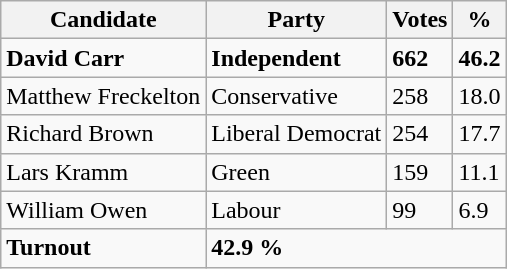<table class="wikitable">
<tr>
<th>Candidate</th>
<th>Party</th>
<th>Votes</th>
<th><strong>%</strong></th>
</tr>
<tr>
<td><strong>David Carr</strong></td>
<td><strong>Independent</strong></td>
<td><strong>662</strong></td>
<td><strong>46.2</strong></td>
</tr>
<tr>
<td>Matthew Freckelton</td>
<td>Conservative</td>
<td>258</td>
<td>18.0</td>
</tr>
<tr>
<td>Richard Brown</td>
<td>Liberal Democrat</td>
<td>254</td>
<td>17.7</td>
</tr>
<tr>
<td>Lars Kramm</td>
<td>Green</td>
<td>159</td>
<td>11.1</td>
</tr>
<tr>
<td>William Owen</td>
<td>Labour</td>
<td>99</td>
<td>6.9</td>
</tr>
<tr>
<td><strong>Turnout</strong></td>
<td colspan="3"><strong>42.9 %</strong></td>
</tr>
</table>
